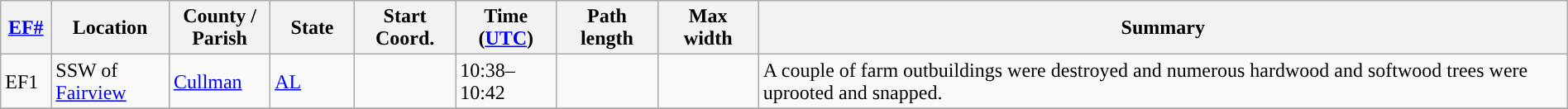<table class="wikitable sortable" style="width:100%;">
<tr>
<th scope="col"  style="width:3%; text-align:center;"><a href='#'>EF#</a></th>
<th scope="col"  style="width:7%; text-align:center;" class="unsortable">Location</th>
<th scope="col"  style="width:6%; text-align:center;" class="unsortable">County / Parish</th>
<th scope="col"  style="width:5%; text-align:center;">State</th>
<th scope="col"  style="width:6%; text-align:center;">Start Coord.</th>
<th scope="col"  style="width:6%; text-align:center;">Time (<a href='#'>UTC</a>)</th>
<th scope="col"  style="width:6%; text-align:center;">Path length</th>
<th scope="col"  style="width:6%; text-align:center;">Max width</th>
<th scope="col" class="unsortable" style="width:48%; text-align:center;">Summary</th>
</tr>
<tr>
<td>EF1</td>
<td>SSW of <a href='#'>Fairview</a></td>
<td><a href='#'>Cullman</a></td>
<td><a href='#'>AL</a></td>
<td></td>
<td>10:38–10:42</td>
<td></td>
<td></td>
<td>A couple of farm outbuildings were destroyed and numerous hardwood and softwood trees were uprooted and snapped.</td>
</tr>
<tr>
</tr>
</table>
